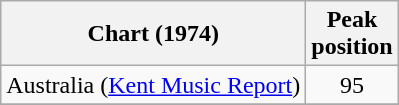<table class="wikitable">
<tr>
<th>Chart (1974)</th>
<th>Peak<br>position</th>
</tr>
<tr>
<td>Australia (<a href='#'>Kent Music Report</a>)</td>
<td style="text-align:center;">95</td>
</tr>
<tr>
</tr>
</table>
